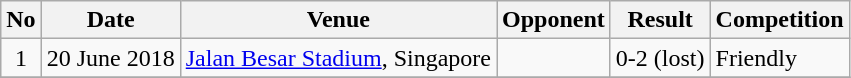<table class="wikitable">
<tr>
<th>No</th>
<th>Date</th>
<th>Venue</th>
<th>Opponent</th>
<th>Result</th>
<th>Competition</th>
</tr>
<tr>
<td align=center>1</td>
<td>20 June 2018</td>
<td><a href='#'>Jalan Besar Stadium</a>, Singapore</td>
<td></td>
<td align=center>0-2 (lost)</td>
<td>Friendly</td>
</tr>
<tr>
</tr>
</table>
